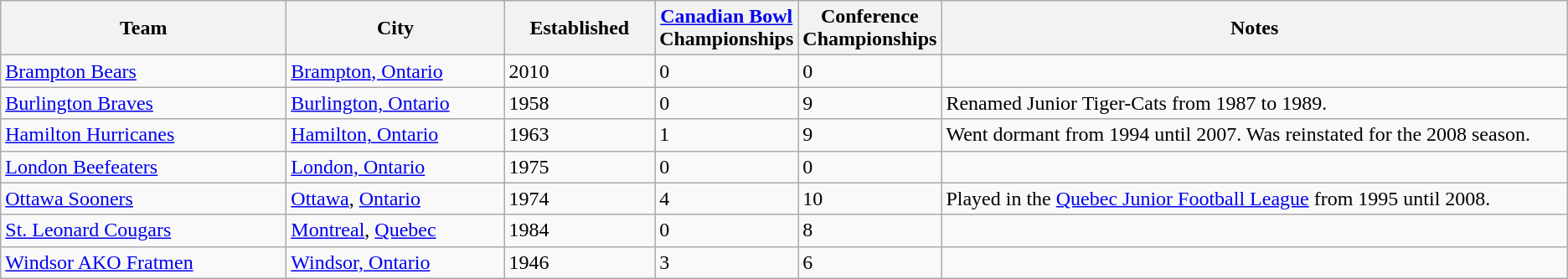<table class="wikitable">
<tr>
<th bgcolor="#DDDDFF" width="20%">Team</th>
<th bgcolor="#DDDDFF" width="15%">City</th>
<th bgcolor="#DDDDFF" width="10%">Established</th>
<th bgcolor="#DDDDFF" width="5%"><a href='#'>Canadian Bowl</a> Championships</th>
<th bgcolor="#DDDDFF" width="5%">Conference Championships</th>
<th bgcolor="#DDDDFF" width="45%">Notes</th>
</tr>
<tr>
<td><a href='#'>Brampton Bears</a></td>
<td><a href='#'>Brampton, Ontario</a></td>
<td>2010</td>
<td>0</td>
<td>0</td>
<td></td>
</tr>
<tr>
<td><a href='#'>Burlington Braves</a></td>
<td><a href='#'>Burlington, Ontario</a></td>
<td>1958</td>
<td>0</td>
<td>9</td>
<td>Renamed Junior Tiger-Cats from 1987 to 1989.</td>
</tr>
<tr>
<td><a href='#'>Hamilton Hurricanes</a></td>
<td><a href='#'>Hamilton, Ontario</a></td>
<td>1963</td>
<td>1</td>
<td>9</td>
<td>Went dormant from 1994 until 2007. Was reinstated for the 2008 season.</td>
</tr>
<tr>
<td><a href='#'>London Beefeaters</a></td>
<td><a href='#'>London, Ontario</a></td>
<td>1975</td>
<td>0</td>
<td>0</td>
<td></td>
</tr>
<tr>
<td><a href='#'>Ottawa Sooners</a></td>
<td><a href='#'>Ottawa</a>, <a href='#'>Ontario</a></td>
<td>1974</td>
<td>4</td>
<td>10</td>
<td>Played in the <a href='#'>Quebec Junior Football League</a> from 1995 until 2008.</td>
</tr>
<tr>
<td><a href='#'>St. Leonard Cougars</a></td>
<td><a href='#'>Montreal</a>, <a href='#'>Quebec</a></td>
<td>1984</td>
<td>0</td>
<td>8</td>
<td></td>
</tr>
<tr>
<td><a href='#'>Windsor AKO Fratmen</a></td>
<td><a href='#'>Windsor, Ontario</a></td>
<td>1946</td>
<td>3</td>
<td>6</td>
<td></td>
</tr>
</table>
